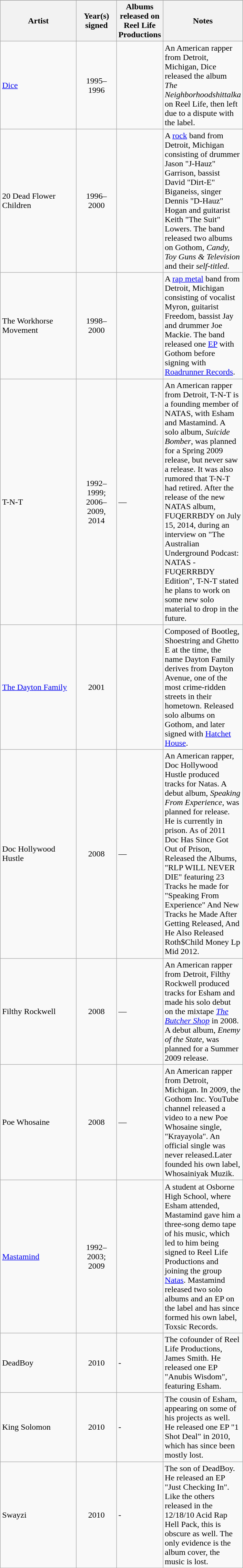<table class="wikitable" border="1">
<tr bgcolor="#CCCCCC">
</tr>
<tr>
<th width="140">Artist</th>
<th width="70">Year(s) signed</th>
<th width="10">Albums released on Reel Life Productions</th>
<th width="140">Notes</th>
</tr>
<tr>
<td><a href='#'>Dice</a></td>
<td align="center">1995–1996</td>
<td></td>
<td>An American rapper from Detroit, Michigan, Dice released the album <em>The Neighborhoodshittalka</em> on Reel Life, then left due to a dispute with the label.</td>
</tr>
<tr>
<td>20 Dead Flower Children</td>
<td align="center">1996–2000</td>
<td></td>
<td>A <a href='#'>rock</a> band from Detroit, Michigan consisting of drummer Jason "J-Hauz" Garrison, bassist David "Dirt-E" Biganeiss, singer Dennis "D-Hauz" Hogan and guitarist Keith "The Suit" Lowers. The band released two albums on Gothom, <em>Candy, Toy Guns & Television</em> and their <em>self-titled</em>.</td>
</tr>
<tr>
<td>The Workhorse Movement</td>
<td align="center">1998–2000</td>
<td></td>
<td>A <a href='#'>rap metal</a> band from Detroit, Michigan consisting of vocalist Myron, guitarist Freedom, bassist Jay and drummer Joe Mackie. The band released one <a href='#'>EP</a> with Gothom before signing with <a href='#'>Roadrunner Records</a>.</td>
</tr>
<tr>
<td>T-N-T</td>
<td align="center">1992–1999; 2006–2009, 2014</td>
<td>—</td>
<td>An American rapper from Detroit, T-N-T is a founding member of NATAS, with Esham and Mastamind. A solo album, <em>Suicide Bomber</em>, was planned for a Spring 2009 release, but never saw a release. It was also rumored that T-N-T had retired. After the release of the new NATAS album, FUQERRBDY on July 15, 2014, during an interview on "The Australian Underground Podcast: NATAS - FUQERRBDY Edition", T-N-T stated he plans to work on some new solo material to drop in the future.</td>
</tr>
<tr>
<td><a href='#'>The Dayton Family</a></td>
<td align="center">2001</td>
<td></td>
<td>Composed of Bootleg, Shoestring and Ghetto E at the time, the name Dayton Family derives from Dayton Avenue, one of the most crime-ridden streets in their hometown. Released solo albums on Gothom, and later signed with <a href='#'>Hatchet House</a>.</td>
</tr>
<tr>
<td>Doc Hollywood Hustle</td>
<td align="center">2008</td>
<td>—</td>
<td>An American rapper, Doc Hollywood Hustle produced tracks for Natas. A debut album, <em>Speaking From Experience</em>, was planned for release. He is currently in prison. As of 2011 Doc Has Since Got Out of Prison, Released the Albums, "RLP WILL NEVER DIE" featuring 23 Tracks he made for "Speaking From Experience" And New Tracks he Made After Getting Released, And He Also Released Roth$Child Money Lp Mid 2012.</td>
</tr>
<tr>
<td>Filthy Rockwell</td>
<td align="center">2008</td>
<td>—</td>
<td>An American rapper from Detroit, Filthy Rockwell produced tracks for Esham and made his solo debut on the mixtape <em><a href='#'>The Butcher Shop</a></em> in 2008. A debut album, <em>Enemy of the State</em>, was planned for a Summer 2009 release.</td>
</tr>
<tr>
<td>Poe Whosaine</td>
<td align="center">2008</td>
<td>—</td>
<td>An American rapper from Detroit, Michigan. In 2009, the Gothom Inc. YouTube channel released a video to a new Poe Whosaine single, "Krayayola". An official single was never released.Later founded his own label, Whosainiyak Muzik.</td>
</tr>
<tr>
<td><a href='#'>Mastamind</a></td>
<td align="center">1992–2003; 2009</td>
<td></td>
<td>A student at Osborne High School, where Esham attended, Mastamind gave him a three-song demo tape of his music, which led to him being signed to Reel Life Productions and joining the group <a href='#'>Natas</a>. Mastamind released two solo albums and an EP on the label and has since formed his own label, Toxsic Records.</td>
</tr>
<tr>
<td>DeadBoy</td>
<td align="center">2010</td>
<td>-</td>
<td>The cofounder of Reel Life Productions, James Smith. He released one EP "Anubis Wisdom", featuring Esham.</td>
</tr>
<tr>
<td>King Solomon</td>
<td align="center">2010</td>
<td>-</td>
<td>The cousin of Esham, appearing on some of his projects as well. He released one EP "1 Shot Deal" in 2010, which has since been mostly lost.</td>
</tr>
<tr>
<td>Swayzi</td>
<td align="center">2010</td>
<td>-</td>
<td>The son of DeadBoy. He released an EP "Just Checking In". Like the others released in the 12/18/10 Acid Rap Hell Pack, this is obscure as well. The only evidence is the album cover, the music is lost.</td>
</tr>
</table>
